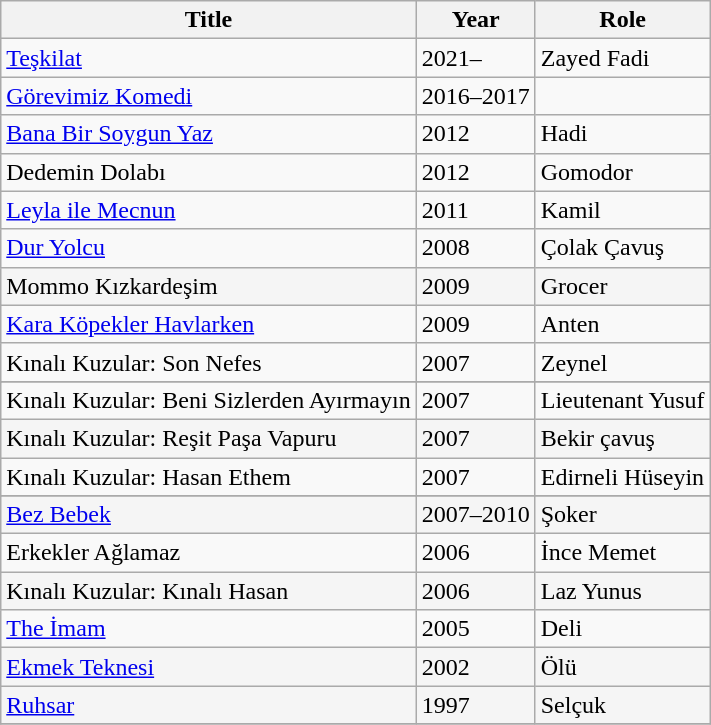<table class="wikitable">
<tr>
<th>Title</th>
<th>Year</th>
<th>Role</th>
</tr>
<tr ---->
<td><a href='#'>Teşkilat</a></td>
<td>2021–</td>
<td>Zayed Fadi</td>
</tr>
<tr ---->
<td><a href='#'>Görevimiz Komedi</a></td>
<td>2016–2017</td>
<td></td>
</tr>
<tr ---->
<td><a href='#'>Bana Bir Soygun Yaz</a></td>
<td>2012</td>
<td>Hadi</td>
</tr>
<tr ---->
<td>Dedemin Dolabı</td>
<td>2012</td>
<td>Gomodor</td>
</tr>
<tr ---->
<td><a href='#'>Leyla ile Mecnun</a></td>
<td>2011</td>
<td>Kamil</td>
</tr>
<tr ---->
<td><a href='#'>Dur Yolcu</a></td>
<td>2008</td>
<td>Çolak Çavuş</td>
</tr>
<tr bgcolor="#f5f5f5">
<td>Mommo Kızkardeşim</td>
<td>2009</td>
<td>Grocer</td>
</tr>
<tr ---->
<td><a href='#'>Kara Köpekler Havlarken</a></td>
<td>2009</td>
<td>Anten</td>
</tr>
<tr ---->
<td>Kınalı Kuzular: Son Nefes</td>
<td>2007</td>
<td>Zeynel</td>
</tr>
<tr bgcolor="#f5f5f5">
</tr>
<tr ---->
<td>Kınalı Kuzular: Beni Sizlerden Ayırmayın</td>
<td>2007</td>
<td>Lieutenant Yusuf</td>
</tr>
<tr bgcolor="#f5f5f5">
<td>Kınalı Kuzular: Reşit Paşa Vapuru</td>
<td>2007</td>
<td>Bekir çavuş</td>
</tr>
<tr ---->
<td>Kınalı Kuzular: Hasan Ethem</td>
<td>2007</td>
<td>Edirneli Hüseyin</td>
</tr>
<tr ---->
</tr>
<tr bgcolor="#f5f5f5">
<td><a href='#'>Bez Bebek</a></td>
<td>2007–2010</td>
<td>Şoker</td>
</tr>
<tr ---->
<td>Erkekler Ağlamaz</td>
<td>2006</td>
<td>İnce Memet</td>
</tr>
<tr bgcolor="#f5f5f5">
<td>Kınalı Kuzular: Kınalı Hasan</td>
<td>2006</td>
<td>Laz Yunus</td>
</tr>
<tr ---->
<td><a href='#'>The İmam</a></td>
<td>2005</td>
<td>Deli</td>
</tr>
<tr bgcolor="#f5f5f5">
<td><a href='#'>Ekmek Teknesi</a></td>
<td>2002</td>
<td>Ölü</td>
</tr>
<tr bgcolor="#f5f5f5">
<td><a href='#'>Ruhsar</a></td>
<td>1997</td>
<td>Selçuk</td>
</tr>
<tr ------->
</tr>
</table>
